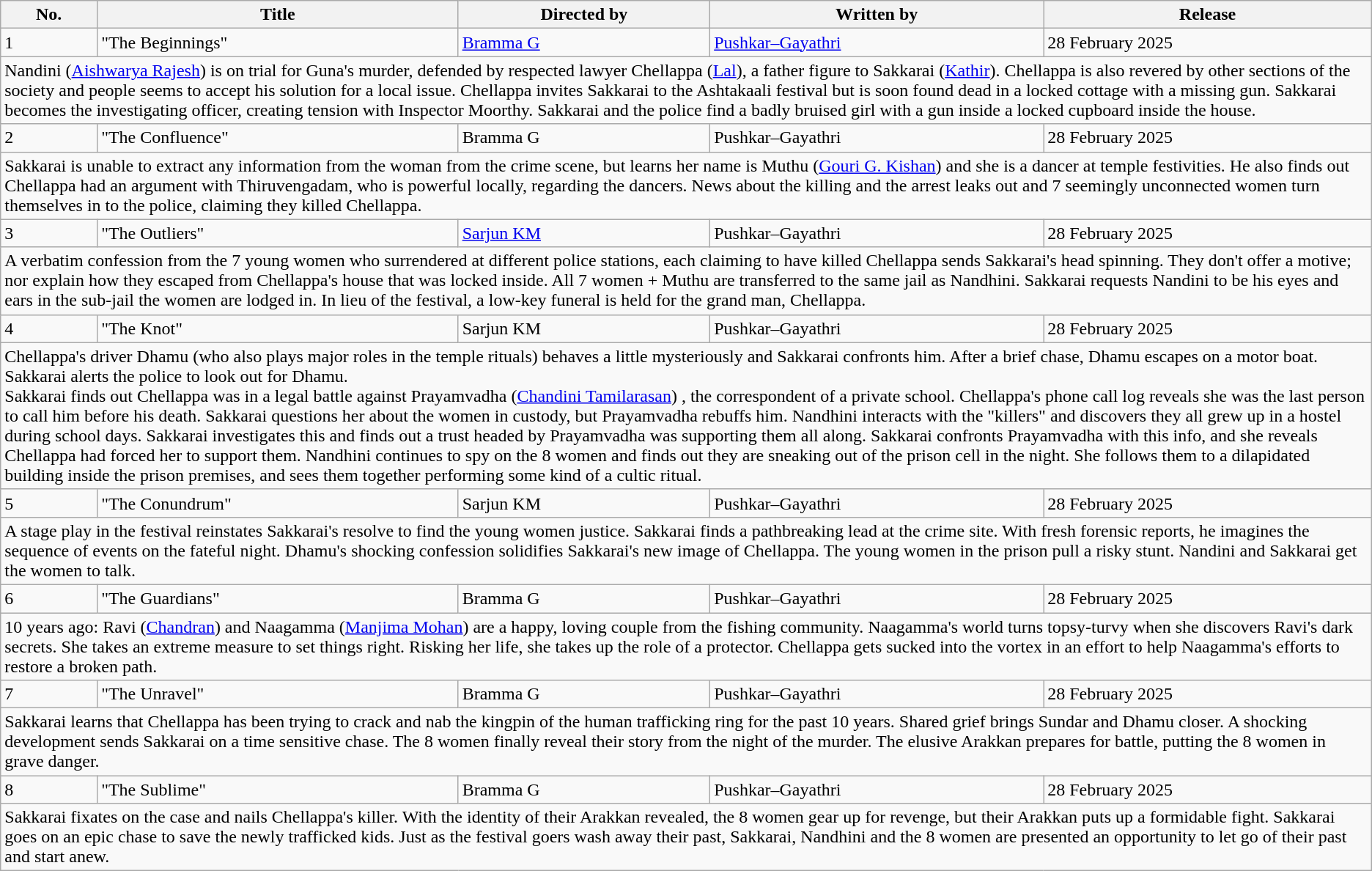<table class="wikitable">
<tr>
<th>No.</th>
<th>Title</th>
<th>Directed by</th>
<th>Written by</th>
<th>Release</th>
</tr>
<tr>
<td>1</td>
<td>"The Beginnings"</td>
<td><a href='#'>Bramma G</a></td>
<td><a href='#'>Pushkar–Gayathri</a></td>
<td>28 February 2025</td>
</tr>
<tr>
<td colspan="5">Nandini (<a href='#'>Aishwarya Rajesh</a>) is on trial for Guna's murder, defended by respected lawyer Chellappa (<a href='#'>Lal</a>), a father figure to Sakkarai (<a href='#'>Kathir</a>). Chellappa is also revered by other sections of the society and people seems to accept his solution for a local issue. Chellappa invites Sakkarai to the Ashtakaali festival but is soon found dead in a locked cottage with a missing gun. Sakkarai becomes the investigating officer, creating tension with Inspector Moorthy. Sakkarai and the police find a badly bruised girl with a gun inside a locked cupboard inside the house.</td>
</tr>
<tr>
<td>2</td>
<td>"The Confluence"</td>
<td>Bramma G</td>
<td>Pushkar–Gayathri</td>
<td>28 February 2025</td>
</tr>
<tr>
<td colspan="5">Sakkarai is unable to extract any information from the woman from the crime scene, but learns her name is Muthu (<a href='#'>Gouri G. Kishan</a>) and she is a dancer at temple festivities. He also finds out Chellappa had an argument with Thiruvengadam, who is powerful locally, regarding the dancers. News about the killing and the arrest leaks out and 7 seemingly unconnected women turn themselves in to the police, claiming they killed Chellappa.</td>
</tr>
<tr>
<td>3</td>
<td>"The Outliers"</td>
<td><a href='#'>Sarjun KM</a></td>
<td>Pushkar–Gayathri</td>
<td>28 February 2025</td>
</tr>
<tr>
<td colspan="5">A verbatim confession from the 7 young women who surrendered at different police stations, each claiming to have killed Chellappa sends Sakkarai's head spinning. They don't offer a motive; nor explain how they escaped from Chellappa's house that was locked inside. All 7 women + Muthu are transferred to the same jail as Nandhini. Sakkarai requests Nandini to be his eyes and ears in the sub-jail the women are lodged in. In lieu of the festival, a low-key funeral is held for the grand man, Chellappa.</td>
</tr>
<tr>
<td>4</td>
<td>"The Knot"</td>
<td>Sarjun KM</td>
<td>Pushkar–Gayathri</td>
<td>28 February 2025</td>
</tr>
<tr>
<td colspan="5">Chellappa's driver Dhamu (who also plays major roles in the temple rituals) behaves a little mysteriously and Sakkarai confronts him. After a brief chase, Dhamu escapes on a motor boat. Sakkarai alerts the police to look out for Dhamu.<br>Sakkarai finds out Chellappa was in a legal battle against Prayamvadha (<a href='#'>Chandini Tamilarasan</a>) , the correspondent of a private school. Chellappa's phone call log reveals she was the last person to call him before his death. Sakkarai questions her about the women in custody, but Prayamvadha rebuffs him. Nandhini interacts with the "killers" and discovers they all grew up in a hostel during school days. Sakkarai investigates this and finds out a trust headed by Prayamvadha was supporting them all along. Sakkarai confronts Prayamvadha with this info, and she reveals Chellappa had forced her to support them.
Nandhini continues to spy on the 8 women and finds out they are sneaking out of the prison cell in the night. She follows them to a dilapidated building inside the prison premises, and sees them together performing some kind of a cultic ritual.</td>
</tr>
<tr>
<td>5</td>
<td>"The Conundrum"</td>
<td>Sarjun KM</td>
<td>Pushkar–Gayathri</td>
<td>28 February 2025</td>
</tr>
<tr>
<td colspan="5">A stage play in the festival reinstates Sakkarai's resolve to find the young women justice. Sakkarai finds a pathbreaking lead at the crime site. With fresh forensic reports, he imagines the sequence of events on the fateful night. Dhamu's shocking confession solidifies Sakkarai's new image of Chellappa. The young women in the prison pull a risky stunt. Nandini and Sakkarai get the women to talk.</td>
</tr>
<tr>
<td>6</td>
<td>"The Guardians"</td>
<td>Bramma G</td>
<td>Pushkar–Gayathri</td>
<td>28 February 2025</td>
</tr>
<tr>
<td colspan="5">10 years ago: Ravi (<a href='#'>Chandran</a>) and Naagamma (<a href='#'>Manjima Mohan</a>) are a happy, loving couple from the fishing community. Naagamma's world turns topsy-turvy when she discovers Ravi's dark secrets. She takes an extreme measure to set things right. Risking her life, she takes up the role of a protector. Chellappa gets sucked into the vortex in an effort to help Naagamma's efforts to restore a broken path.</td>
</tr>
<tr>
<td>7</td>
<td>"The Unravel"</td>
<td>Bramma G</td>
<td>Pushkar–Gayathri</td>
<td>28 February 2025</td>
</tr>
<tr>
<td colspan="5">Sakkarai learns that Chellappa has been trying to crack and nab the kingpin of the human trafficking ring for the past 10 years. Shared grief brings Sundar and Dhamu closer. A shocking development sends Sakkarai on a time sensitive chase. The 8 women finally reveal their story from the night of the murder. The elusive Arakkan prepares for battle, putting the 8 women in grave danger.</td>
</tr>
<tr>
<td>8</td>
<td>"The Sublime"</td>
<td>Bramma G</td>
<td>Pushkar–Gayathri</td>
<td>28 February 2025</td>
</tr>
<tr>
<td colspan="5">Sakkarai fixates on the case and nails Chellappa's killer. With the identity of their Arakkan revealed, the 8 women gear up for revenge, but their Arakkan puts up a formidable fight. Sakkarai goes on an epic chase to save the newly trafficked kids. Just as the festival goers wash away their past, Sakkarai, Nandhini and the 8 women are presented an opportunity to let go of their past and start anew.</td>
</tr>
</table>
